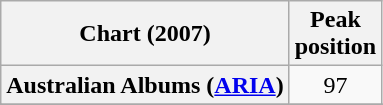<table class="wikitable sortable plainrowheaders">
<tr>
<th>Chart (2007)</th>
<th>Peak<br>position</th>
</tr>
<tr>
<th scope="row">Australian Albums (<a href='#'>ARIA</a>)</th>
<td align="center">97</td>
</tr>
<tr>
</tr>
<tr>
</tr>
<tr>
</tr>
<tr>
</tr>
<tr>
</tr>
<tr>
</tr>
<tr>
</tr>
<tr>
</tr>
<tr>
</tr>
<tr>
</tr>
<tr>
</tr>
<tr>
</tr>
<tr>
</tr>
<tr>
</tr>
</table>
